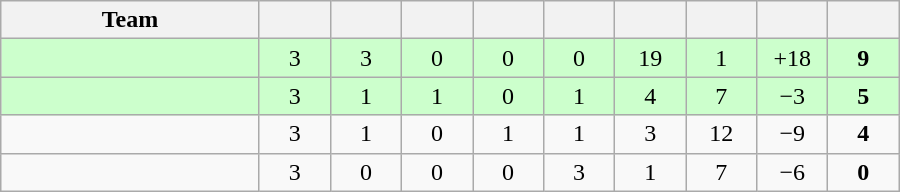<table class="wikitable" style="text-align:center;">
<tr>
<th width=165>Team</th>
<th width=40></th>
<th width=40></th>
<th width=40></th>
<th width=40></th>
<th width=40></th>
<th width=40></th>
<th width=40></th>
<th width=40></th>
<th width=40></th>
</tr>
<tr bgcolor="ccffcc">
<td style="text-align:left;"><strong></strong></td>
<td>3</td>
<td>3</td>
<td>0</td>
<td>0</td>
<td>0</td>
<td>19</td>
<td>1</td>
<td>+18</td>
<td><strong>9</strong></td>
</tr>
<tr bgcolor="ccffcc">
<td style="text-align:left;"></td>
<td>3</td>
<td>1</td>
<td>1</td>
<td>0</td>
<td>1</td>
<td>4</td>
<td>7</td>
<td>−3</td>
<td><strong>5</strong></td>
</tr>
<tr>
<td style="text-align:left;"></td>
<td>3</td>
<td>1</td>
<td>0</td>
<td>1</td>
<td>1</td>
<td>3</td>
<td>12</td>
<td>−9</td>
<td><strong>4</strong></td>
</tr>
<tr>
<td style="text-align:left;"></td>
<td>3</td>
<td>0</td>
<td>0</td>
<td>0</td>
<td>3</td>
<td>1</td>
<td>7</td>
<td>−6</td>
<td><strong>0</strong></td>
</tr>
</table>
